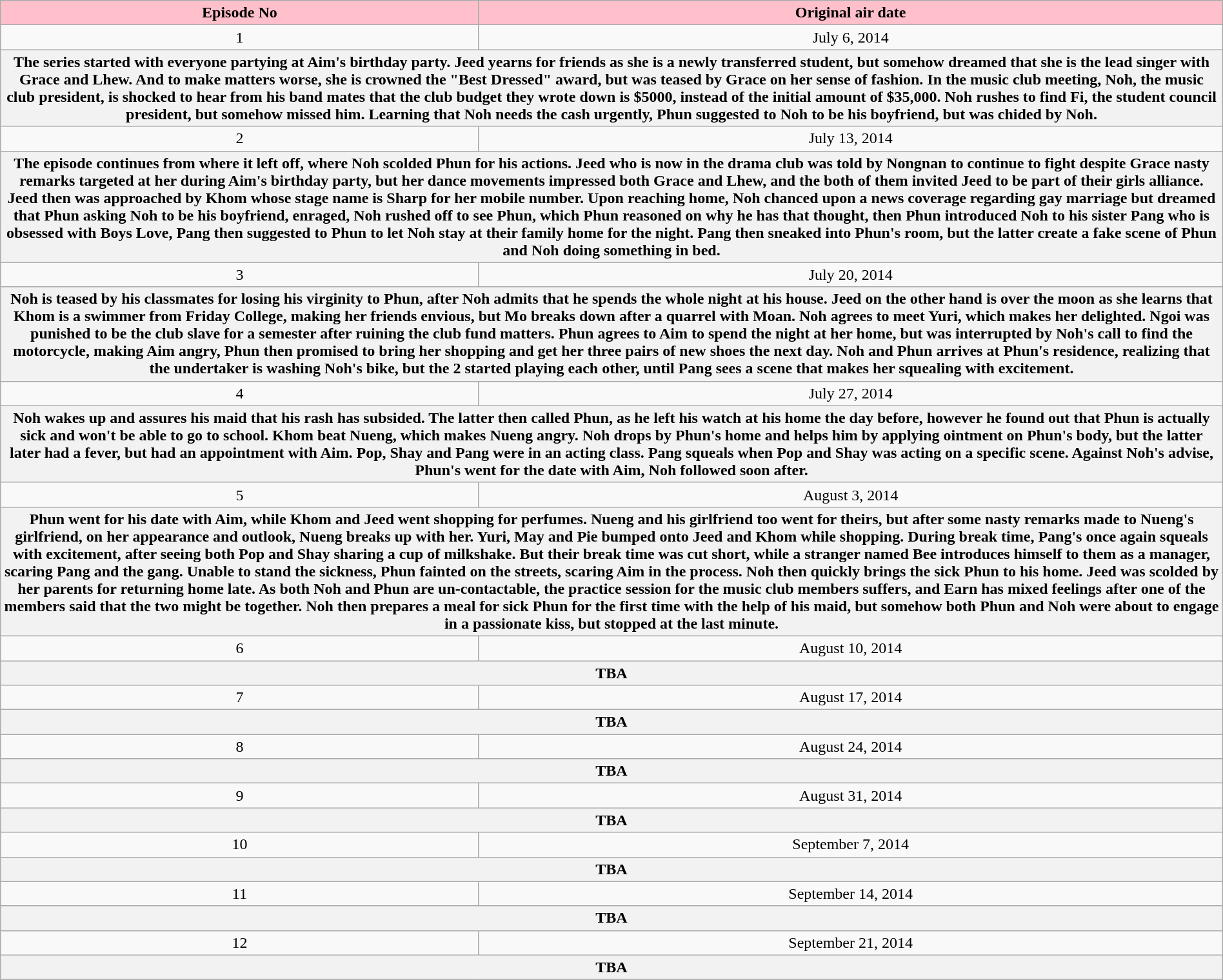<table class="wikitable plainrowheaders" style="text-align:center; width:100%">
<tr>
<th scope="col" style="background:#FFC0CB">Episode No</th>
<th scope="col" style="background:#FFC0CB">Original air date</th>
</tr>
<tr>
<td>1</td>
<td scope="row">July 6, 2014</td>
</tr>
<tr>
<th scope="row" colspan="2">The series started with everyone partying at Aim's birthday party. Jeed yearns for friends as she is a newly transferred student, but somehow dreamed that she is the lead singer with Grace and Lhew. And to make matters worse, she is crowned the "Best Dressed" award, but was teased by Grace on her sense of fashion. In the music club meeting, Noh, the music club president, is shocked to hear from his band mates that the club budget they wrote down is $5000, instead of the initial amount of $35,000. Noh rushes to find Fi, the student council president, but somehow missed him. Learning that Noh needs the cash urgently, Phun suggested to Noh to be his boyfriend, but was chided by Noh.</th>
</tr>
<tr>
<td>2</td>
<td scope="row">July 13, 2014</td>
</tr>
<tr>
<th scope="row" colspan="2">The episode continues from where it left off, where Noh scolded Phun for his actions. Jeed who is now in the drama club was told by Nongnan to continue to fight despite Grace nasty remarks targeted at her during Aim's birthday party, but her dance movements impressed both Grace and Lhew, and the both of them invited Jeed to be part of their girls alliance. Jeed then was approached by Khom whose stage name is Sharp for her mobile number. Upon reaching home, Noh chanced upon a news coverage regarding gay marriage but dreamed that Phun asking Noh to be his boyfriend, enraged, Noh rushed off to see Phun, which Phun reasoned on why he has that thought, then Phun introduced Noh to his sister Pang who is obsessed with Boys Love, Pang then suggested to Phun to let Noh stay at their family home for the night. Pang then sneaked into Phun's room, but the latter create a fake scene of Phun and Noh doing something in bed.</th>
</tr>
<tr>
<td>3</td>
<td scope="row">July 20, 2014</td>
</tr>
<tr>
<th scope="row" colspan="2">Noh is teased by his classmates for losing his virginity to Phun, after Noh admits that he spends the whole night at his house. Jeed on the other hand is over the moon as she learns that Khom is a swimmer from Friday College, making her friends envious, but Mo breaks down after a quarrel with Moan. Noh agrees to meet Yuri, which makes her delighted. Ngoi was punished to be the club slave for a semester after ruining the club fund matters. Phun agrees to Aim to spend the night at her home, but was interrupted by Noh's call to find the motorcycle, making Aim angry, Phun then promised to bring her shopping and get her three pairs of new shoes the next day. Noh and Phun arrives at Phun's residence, realizing that the undertaker is washing Noh's bike, but the 2 started playing each other, until Pang sees a scene that makes her squealing with excitement.</th>
</tr>
<tr>
<td>4</td>
<td scope="row">July 27, 2014</td>
</tr>
<tr>
<th scope="row" colspan="2">Noh wakes up and assures his maid that his rash has subsided. The latter then called Phun, as he left his watch at his home the day before, however he found out that Phun is actually sick and won't be able to go to school. Khom beat Nueng, which makes Nueng angry. Noh drops by Phun's home and helps him by applying ointment on Phun's body, but the latter later had a fever, but had an appointment with Aim. Pop, Shay and Pang were in an acting class. Pang squeals when Pop and Shay was acting on a specific scene. Against Noh's advise, Phun's went for the date with Aim, Noh followed soon after.</th>
</tr>
<tr>
<td>5</td>
<td scope="row">August 3, 2014</td>
</tr>
<tr>
<th scope="row" colspan="2">Phun went for his date with Aim, while Khom and Jeed went shopping for perfumes. Nueng and his girlfriend too went for theirs, but after some nasty remarks made to Nueng's girlfriend, on her appearance and outlook, Nueng breaks up with her. Yuri, May and Pie bumped onto Jeed and Khom while shopping. During break time, Pang's once again squeals with excitement, after seeing both Pop and Shay sharing a cup of milkshake. But their break time was cut short, while a stranger named Bee introduces himself to them as a manager, scaring Pang and the gang. Unable to stand the sickness, Phun fainted on the streets, scaring Aim in the process. Noh then quickly brings the sick Phun to his home. Jeed was scolded by her parents for returning home late. As both Noh and Phun are un-contactable, the practice session for the music club members suffers, and Earn has mixed feelings after one of the members said that the two might be together. Noh then prepares a meal for sick Phun for the first time with the help of his maid, but somehow both Phun and Noh were about to engage in a passionate kiss, but stopped at the last minute.</th>
</tr>
<tr>
<td>6</td>
<td scope="row">August 10, 2014</td>
</tr>
<tr>
<th scope="row" colspan="2">TBA</th>
</tr>
<tr>
<td>7</td>
<td scope="row">August 17, 2014</td>
</tr>
<tr>
<th scope="row" colspan="2">TBA</th>
</tr>
<tr>
<td>8</td>
<td scope="row">August 24, 2014</td>
</tr>
<tr>
<th scope="row" colspan="2">TBA</th>
</tr>
<tr>
<td>9</td>
<td scope="row">August 31, 2014</td>
</tr>
<tr>
<th scope="row" colspan="2">TBA</th>
</tr>
<tr>
<td>10</td>
<td scope="row">September 7, 2014</td>
</tr>
<tr>
<th scope="row" colspan="2">TBA</th>
</tr>
<tr>
<td>11</td>
<td scope="row">September 14, 2014</td>
</tr>
<tr>
<th scope="row" colspan="2">TBA</th>
</tr>
<tr>
<td>12</td>
<td scope="row">September 21, 2014</td>
</tr>
<tr>
<th scope="row" colspan="2">TBA</th>
</tr>
<tr>
</tr>
</table>
